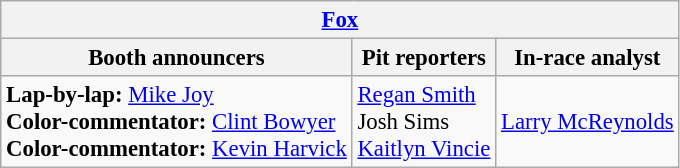<table class="wikitable" style="font-size: 95%">
<tr>
<th colspan="3"><a href='#'>Fox</a></th>
</tr>
<tr>
<th>Booth announcers</th>
<th>Pit reporters</th>
<th>In-race analyst</th>
</tr>
<tr>
<td><strong>Lap-by-lap:</strong> <a href='#'>Mike Joy</a><br><strong>Color-commentator:</strong> <a href='#'>Clint Bowyer</a><br><strong>Color-commentator:</strong> <a href='#'>Kevin Harvick</a></td>
<td><a href='#'>Regan Smith</a><br>Josh Sims<br><a href='#'>Kaitlyn Vincie</a></td>
<td><a href='#'>Larry McReynolds</a></td>
</tr>
</table>
